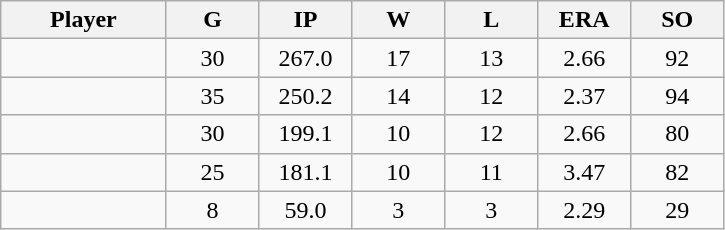<table class="wikitable sortable">
<tr>
<th bgcolor="#DDDDFF" width="16%">Player</th>
<th bgcolor="#DDDDFF" width="9%">G</th>
<th bgcolor="#DDDDFF" width="9%">IP</th>
<th bgcolor="#DDDDFF" width="9%">W</th>
<th bgcolor="#DDDDFF" width="9%">L</th>
<th bgcolor="#DDDDFF" width="9%">ERA</th>
<th bgcolor="#DDDDFF" width="9%">SO</th>
</tr>
<tr align="center">
<td></td>
<td>30</td>
<td>267.0</td>
<td>17</td>
<td>13</td>
<td>2.66</td>
<td>92</td>
</tr>
<tr align="center">
<td></td>
<td>35</td>
<td>250.2</td>
<td>14</td>
<td>12</td>
<td>2.37</td>
<td>94</td>
</tr>
<tr align="center">
<td></td>
<td>30</td>
<td>199.1</td>
<td>10</td>
<td>12</td>
<td>2.66</td>
<td>80</td>
</tr>
<tr align="center">
<td></td>
<td>25</td>
<td>181.1</td>
<td>10</td>
<td>11</td>
<td>3.47</td>
<td>82</td>
</tr>
<tr align="center">
<td></td>
<td>8</td>
<td>59.0</td>
<td>3</td>
<td>3</td>
<td>2.29</td>
<td>29</td>
</tr>
</table>
